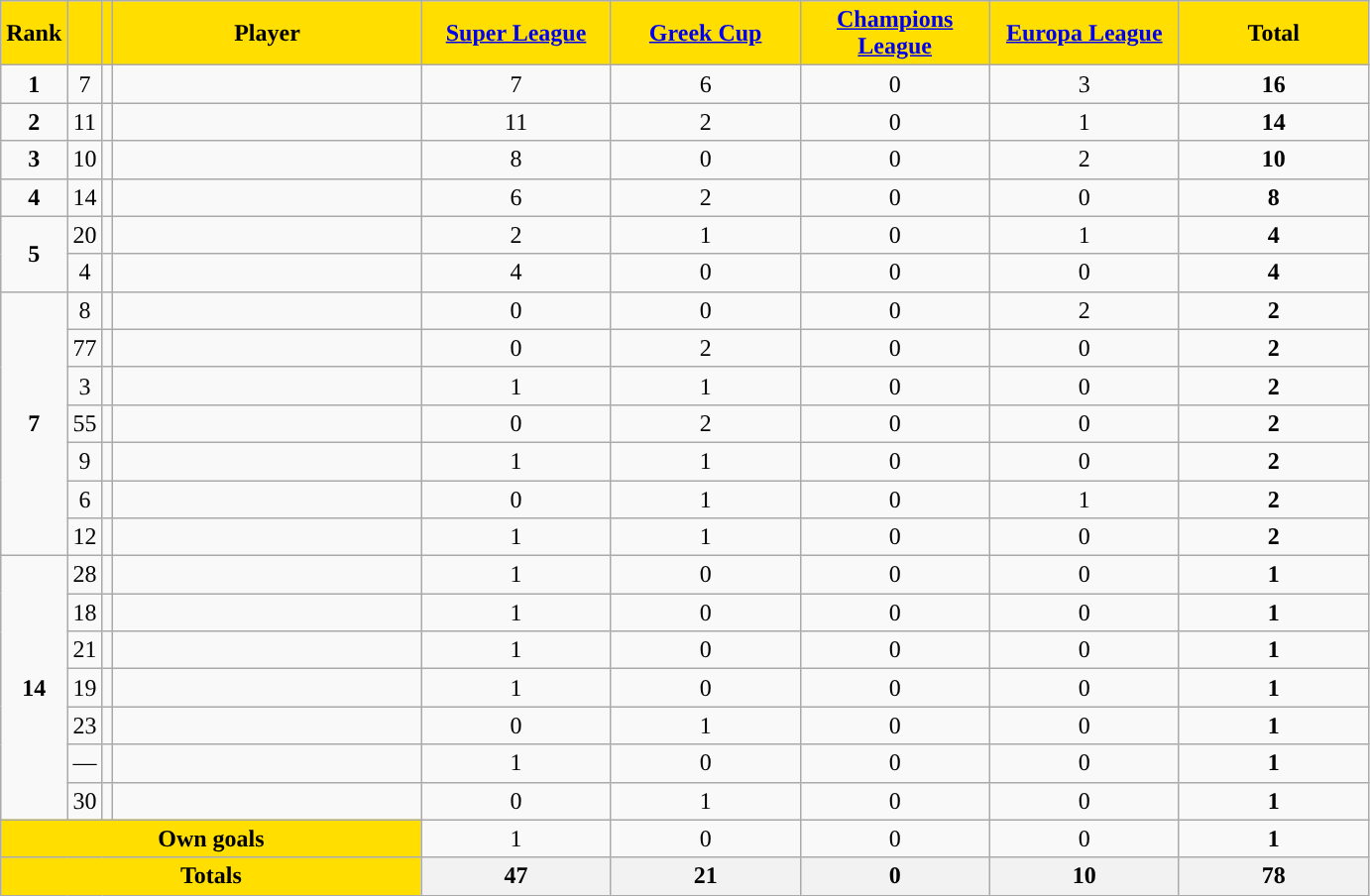<table class="wikitable sortable" style="text-align:center">
<tr>
<th style="background:#FFDE00">Rank</th>
<th style="background:#FFDE00"></th>
<th style="background:#FFDE00"></th>
<th width=200 style="background:#FFDE00">Player</th>
<th width=120 style="background:#FFDE00"><a href='#'>Super League</a></th>
<th width=120 style="background:#FFDE00"><a href='#'>Greek Cup</a></th>
<th width=120 style="background:#FFDE00"><a href='#'>Champions League</a></th>
<th width=120 style="background:#FFDE00"><a href='#'>Europa League</a></th>
<th width=120 style="background:#FFDE00">Total</th>
</tr>
<tr>
<td><strong>1</strong></td>
<td>7</td>
<td></td>
<td align=left></td>
<td>7</td>
<td>6</td>
<td>0</td>
<td>3</td>
<td><strong>16</strong></td>
</tr>
<tr>
<td><strong>2</strong></td>
<td>11</td>
<td></td>
<td align=left></td>
<td>11</td>
<td>2</td>
<td>0</td>
<td>1</td>
<td><strong>14</strong></td>
</tr>
<tr>
<td><strong>3</strong></td>
<td>10</td>
<td></td>
<td align=left></td>
<td>8</td>
<td>0</td>
<td>0</td>
<td>2</td>
<td><strong>10</strong></td>
</tr>
<tr>
<td><strong>4</strong></td>
<td>14</td>
<td></td>
<td align=left></td>
<td>6</td>
<td>2</td>
<td>0</td>
<td>0</td>
<td><strong>8</strong></td>
</tr>
<tr>
<td rowspan=2><strong>5</strong></td>
<td>20</td>
<td></td>
<td align=left></td>
<td>2</td>
<td>1</td>
<td>0</td>
<td>1</td>
<td><strong>4</strong></td>
</tr>
<tr>
<td>4</td>
<td></td>
<td align=left></td>
<td>4</td>
<td>0</td>
<td>0</td>
<td>0</td>
<td><strong>4</strong></td>
</tr>
<tr>
<td rowspan=7><strong>7</strong></td>
<td>8</td>
<td></td>
<td align=left></td>
<td>0</td>
<td>0</td>
<td>0</td>
<td>2</td>
<td><strong>2</strong></td>
</tr>
<tr>
<td>77</td>
<td></td>
<td align=left></td>
<td>0</td>
<td>2</td>
<td>0</td>
<td>0</td>
<td><strong>2</strong></td>
</tr>
<tr>
<td>3</td>
<td></td>
<td align=left></td>
<td>1</td>
<td>1</td>
<td>0</td>
<td>0</td>
<td><strong>2</strong></td>
</tr>
<tr>
<td>55</td>
<td></td>
<td align=left></td>
<td>0</td>
<td>2</td>
<td>0</td>
<td>0</td>
<td><strong>2</strong></td>
</tr>
<tr>
<td>9</td>
<td></td>
<td align=left></td>
<td>1</td>
<td>1</td>
<td>0</td>
<td>0</td>
<td><strong>2</strong></td>
</tr>
<tr>
<td>6</td>
<td></td>
<td align=left></td>
<td>0</td>
<td>1</td>
<td>0</td>
<td>1</td>
<td><strong>2</strong></td>
</tr>
<tr>
<td>12</td>
<td></td>
<td align=left></td>
<td>1</td>
<td>1</td>
<td>0</td>
<td>0</td>
<td><strong>2</strong></td>
</tr>
<tr>
<td rowspan=7><strong>14</strong></td>
<td>28</td>
<td></td>
<td align=left></td>
<td>1</td>
<td>0</td>
<td>0</td>
<td>0</td>
<td><strong>1</strong></td>
</tr>
<tr>
<td>18</td>
<td></td>
<td align=left></td>
<td>1</td>
<td>0</td>
<td>0</td>
<td>0</td>
<td><strong>1</strong></td>
</tr>
<tr>
<td>21</td>
<td></td>
<td align=left></td>
<td>1</td>
<td>0</td>
<td>0</td>
<td>0</td>
<td><strong>1</strong></td>
</tr>
<tr>
<td>19</td>
<td></td>
<td align=left></td>
<td>1</td>
<td>0</td>
<td>0</td>
<td>0</td>
<td><strong>1</strong></td>
</tr>
<tr>
<td>23</td>
<td></td>
<td align=left></td>
<td>0</td>
<td>1</td>
<td>0</td>
<td>0</td>
<td><strong>1</strong></td>
</tr>
<tr>
<td>—</td>
<td></td>
<td align=left></td>
<td>1</td>
<td>0</td>
<td>0</td>
<td>0</td>
<td><strong>1</strong></td>
</tr>
<tr>
<td>30</td>
<td></td>
<td align=left></td>
<td>0</td>
<td>1</td>
<td>0</td>
<td>0</td>
<td><strong>1</strong></td>
</tr>
<tr class="sortbottom">
<td colspan=4 style="background:#FFDE00"><strong>Own goals</strong></td>
<td>1</td>
<td>0</td>
<td>0</td>
<td>0</td>
<td><strong>1</strong></td>
</tr>
<tr class="sortbottom">
<th colspan=4 style="background:#FFDE00"><strong>Totals</strong></th>
<th><strong>47</strong></th>
<th><strong>21</strong></th>
<th><strong> 0</strong></th>
<th><strong>10</strong></th>
<th><strong>78</strong></th>
</tr>
</table>
